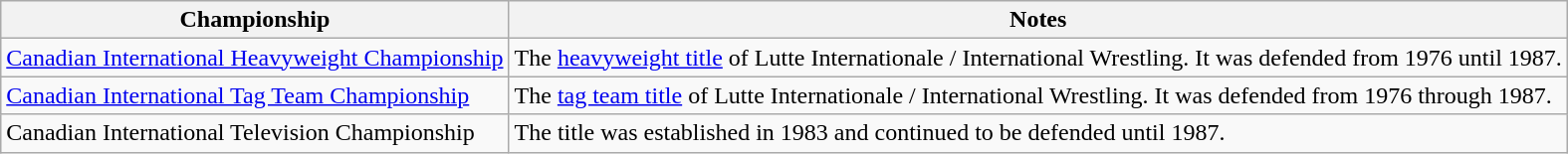<table class="wikitable">
<tr>
<th>Championship</th>
<th>Notes</th>
</tr>
<tr>
<td><a href='#'>Canadian International Heavyweight Championship</a></td>
<td>The <a href='#'>heavyweight title</a> of Lutte Internationale / International Wrestling. It was defended from 1976 until 1987.</td>
</tr>
<tr>
<td><a href='#'>Canadian International Tag Team Championship</a></td>
<td>The <a href='#'>tag team title</a> of Lutte Internationale / International Wrestling. It was defended from 1976 through 1987.</td>
</tr>
<tr>
<td>Canadian International Television Championship</td>
<td>The title was established in 1983 and continued to be defended until 1987.</td>
</tr>
</table>
